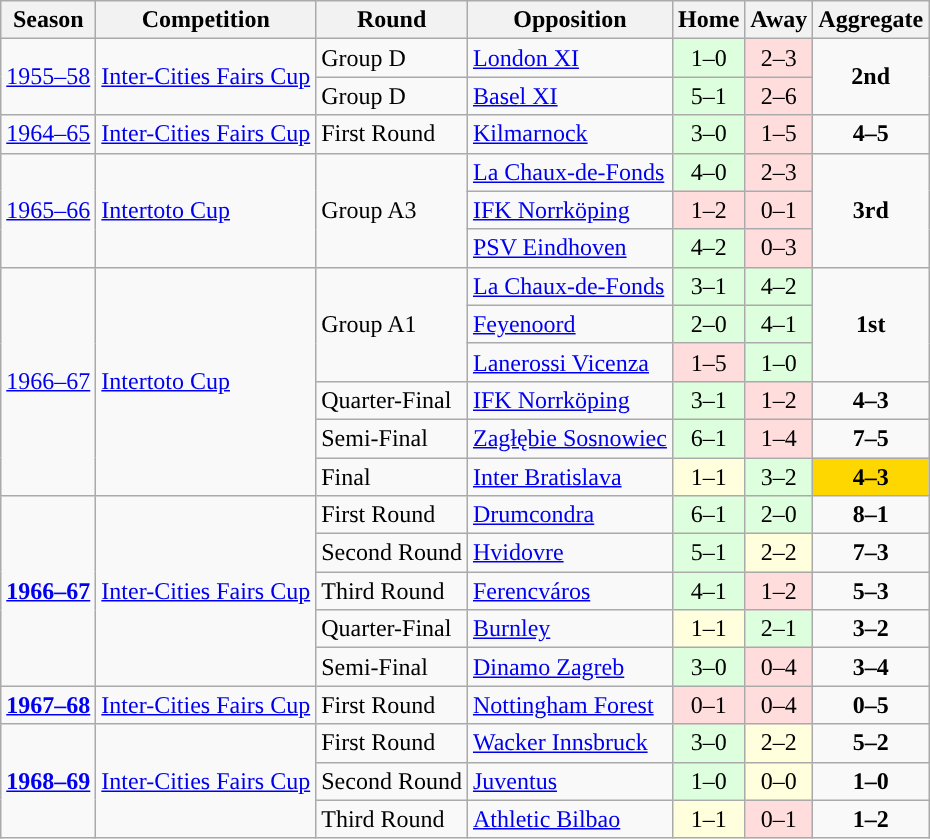<table class="wikitable">
<tr>
<th>Season</th>
<th>Competition</th>
<th>Round</th>
<th>Opposition</th>
<th>Home</th>
<th>Away</th>
<th>Aggregate</th>
</tr>
<tr>
<td rowspan="2"><a href='#'>1955–58</a></td>
<td rowspan="2"><a href='#'>Inter-Cities Fairs Cup</a></td>
<td>Group D</td>
<td> <a href='#'>London XI</a></td>
<td style="text-align:center; background:#dfd;">1–0</td>
<td style="text-align:center; background:#fdd;">2–3</td>
<td style="text-align:center;" rowspan=2><strong>2nd</strong></td>
</tr>
<tr>
<td>Group D</td>
<td> <a href='#'>Basel XI</a></td>
<td style="text-align:center; background:#dfd;">5–1</td>
<td style="text-align:center; background:#fdd;">2–6</td>
</tr>
<tr>
<td><a href='#'>1964–65</a></td>
<td><a href='#'>Inter-Cities Fairs Cup</a></td>
<td>First Round</td>
<td> <a href='#'>Kilmarnock</a></td>
<td style="text-align:center; background:#dfd;">3–0</td>
<td style="text-align:center; background:#fdd;">1–5</td>
<td style="text-align:center;"><strong>4–5</strong></td>
</tr>
<tr>
<td rowspan="3"><a href='#'>1965–66</a></td>
<td rowspan="3"><a href='#'>Intertoto Cup</a></td>
<td rowspan="3">Group A3</td>
<td> <a href='#'>La Chaux-de-Fonds</a></td>
<td style="text-align:center; background:#dfd;">4–0</td>
<td style="text-align:center; background:#fdd;">2–3</td>
<td style="text-align:center;" rowspan=3><strong>3rd</strong></td>
</tr>
<tr>
<td> <a href='#'>IFK Norrköping</a></td>
<td style="text-align:center; background:#fdd;">1–2</td>
<td style="text-align:center; background:#fdd;">0–1</td>
</tr>
<tr>
<td> <a href='#'>PSV Eindhoven</a></td>
<td style="text-align:center; background:#dfd;">4–2</td>
<td style="text-align:center; background:#fdd;">0–3</td>
</tr>
<tr>
<td rowspan="6"><a href='#'>1966–67</a></td>
<td rowspan="6"><a href='#'>Intertoto Cup</a></td>
<td rowspan="3">Group A1</td>
<td> <a href='#'>La Chaux-de-Fonds</a></td>
<td style="text-align:center; background:#dfd;">3–1</td>
<td style="text-align:center; background:#dfd;">4–2</td>
<td style="text-align:center;" rowspan=3><strong>1st</strong></td>
</tr>
<tr>
<td> <a href='#'>Feyenoord</a></td>
<td style="text-align:center; background:#dfd;">2–0</td>
<td style="text-align:center; background:#dfd;">4–1</td>
</tr>
<tr>
<td> <a href='#'>Lanerossi Vicenza</a></td>
<td style="text-align:center; background:#fdd;">1–5</td>
<td style="text-align:center; background:#dfd;">1–0</td>
</tr>
<tr>
<td>Quarter-Final</td>
<td> <a href='#'>IFK Norrköping</a></td>
<td style="text-align:center; background:#dfd;">3–1</td>
<td style="text-align:center; background:#fdd;">1–2</td>
<td style="text-align:center;"><strong>4–3</strong></td>
</tr>
<tr>
<td>Semi-Final</td>
<td> <a href='#'>Zagłębie Sosnowiec</a></td>
<td style="text-align:center; background:#dfd;">6–1</td>
<td style="text-align:center; background:#fdd;">1–4</td>
<td style="text-align:center;"><strong>7–5</strong></td>
</tr>
<tr>
<td>Final</td>
<td> <a href='#'>Inter Bratislava</a></td>
<td style="text-align:center; background:#ffd;">1–1</td>
<td style="text-align:center; background:#dfd;">3–2</td>
<td style="text-align:center; background:gold;"><strong>4–3</strong></td>
</tr>
<tr>
<td rowspan="5"><strong><a href='#'>1966–67</a></strong></td>
<td rowspan="5"><a href='#'>Inter-Cities Fairs Cup</a></td>
<td>First Round</td>
<td> <a href='#'>Drumcondra</a></td>
<td style="text-align:center; background:#dfd;">6–1</td>
<td style="text-align:center; background:#dfd;">2–0</td>
<td style="text-align:center;"><strong>8–1</strong></td>
</tr>
<tr>
<td>Second Round</td>
<td> <a href='#'>Hvidovre</a></td>
<td style="text-align:center; background:#dfd;">5–1</td>
<td style="text-align:center; background:#ffd;">2–2</td>
<td style="text-align:center;"><strong>7–3</strong></td>
</tr>
<tr>
<td>Third Round</td>
<td> <a href='#'>Ferencváros</a></td>
<td style="text-align:center; background:#dfd;">4–1</td>
<td style="text-align:center; background:#fdd;">1–2</td>
<td style="text-align:center;"><strong>5–3</strong></td>
</tr>
<tr>
<td>Quarter-Final</td>
<td> <a href='#'>Burnley</a></td>
<td style="text-align:center; background:#ffd;">1–1</td>
<td style="text-align:center; background:#dfd;">2–1</td>
<td style="text-align:center;"><strong>3–2</strong></td>
</tr>
<tr>
<td>Semi-Final</td>
<td> <a href='#'>Dinamo Zagreb</a></td>
<td style="text-align:center; background:#dfd;">3–0</td>
<td style="text-align:center; background:#fdd;">0–4 </td>
<td style="text-align:center;"><strong>3–4</strong></td>
</tr>
<tr>
<td><strong><a href='#'>1967–68</a></strong></td>
<td><a href='#'>Inter-Cities Fairs Cup</a></td>
<td>First Round</td>
<td> <a href='#'>Nottingham Forest</a></td>
<td style="text-align:center; background:#fdd;">0–1</td>
<td style="text-align:center; background:#fdd;">0–4</td>
<td style="text-align:center;"><strong>0–5</strong></td>
</tr>
<tr>
<td rowspan="3"><strong><a href='#'>1968–69</a></strong></td>
<td rowspan="3"><a href='#'>Inter-Cities Fairs Cup</a></td>
<td>First Round</td>
<td> <a href='#'>Wacker Innsbruck</a></td>
<td style="text-align:center; background:#dfd;">3–0</td>
<td style="text-align:center; background:#ffd;">2–2</td>
<td style="text-align:center;"><strong>5–2</strong></td>
</tr>
<tr>
<td>Second Round</td>
<td> <a href='#'>Juventus</a></td>
<td style="text-align:center; background:#dfd;">1–0 </td>
<td style="text-align:center; background:#ffd;">0–0</td>
<td style="text-align:center;"><strong>1–0</strong></td>
</tr>
<tr>
<td>Third Round</td>
<td> <a href='#'>Athletic Bilbao</a></td>
<td style="text-align:center; background:#ffd;">1–1</td>
<td style="text-align:center; background:#fdd;">0–1</td>
<td style="text-align:center;"><strong>1–2</strong></td>
</tr>
</table>
